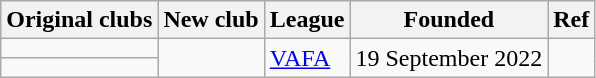<table class="wikitable" style=text-align:left>
<tr>
<th>Original clubs</th>
<th>New club</th>
<th>League</th>
<th>Founded</th>
<th>Ref</th>
</tr>
<tr>
<td> </td>
<td rowspan=2> <strong></strong></td>
<td rowspan=2><a href='#'>VAFA</a></td>
<td rowspan=2>19 September 2022</td>
<td rowspan=2; align=center></td>
</tr>
<tr>
<td> </td>
</tr>
</table>
